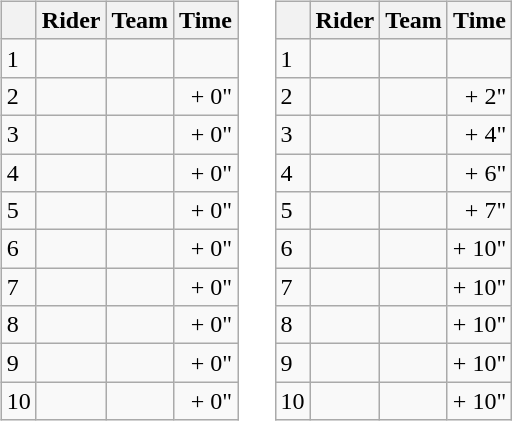<table>
<tr>
<td><br><table class="wikitable">
<tr>
<th></th>
<th>Rider</th>
<th>Team</th>
<th>Time</th>
</tr>
<tr>
<td>1</td>
<td></td>
<td></td>
<td align="right"></td>
</tr>
<tr>
<td>2</td>
<td></td>
<td></td>
<td align="right">+ 0"</td>
</tr>
<tr>
<td>3</td>
<td></td>
<td></td>
<td align="right">+ 0"</td>
</tr>
<tr>
<td>4</td>
<td></td>
<td></td>
<td align="right">+ 0"</td>
</tr>
<tr>
<td>5</td>
<td></td>
<td></td>
<td align="right">+ 0"</td>
</tr>
<tr>
<td>6</td>
<td></td>
<td></td>
<td align="right">+ 0"</td>
</tr>
<tr>
<td>7</td>
<td></td>
<td></td>
<td align="right">+ 0"</td>
</tr>
<tr>
<td>8</td>
<td></td>
<td></td>
<td align="right">+ 0"</td>
</tr>
<tr>
<td>9</td>
<td></td>
<td></td>
<td align="right">+ 0"</td>
</tr>
<tr>
<td>10</td>
<td></td>
<td></td>
<td align="right">+ 0"</td>
</tr>
</table>
</td>
<td></td>
<td><br><table class="wikitable">
<tr>
<th></th>
<th>Rider</th>
<th>Team</th>
<th>Time</th>
</tr>
<tr>
<td>1</td>
<td>  </td>
<td></td>
<td align="right"></td>
</tr>
<tr>
<td>2</td>
<td> </td>
<td></td>
<td align="right">+ 2"</td>
</tr>
<tr>
<td>3</td>
<td></td>
<td></td>
<td align="right">+ 4"</td>
</tr>
<tr>
<td>4</td>
<td></td>
<td></td>
<td align="right">+ 6"</td>
</tr>
<tr>
<td>5</td>
<td></td>
<td></td>
<td align="right">+ 7"</td>
</tr>
<tr>
<td>6</td>
<td></td>
<td></td>
<td align="right">+ 10"</td>
</tr>
<tr>
<td>7</td>
<td></td>
<td></td>
<td align="right">+ 10"</td>
</tr>
<tr>
<td>8</td>
<td></td>
<td></td>
<td align="right">+ 10"</td>
</tr>
<tr>
<td>9</td>
<td></td>
<td></td>
<td align="right">+ 10"</td>
</tr>
<tr>
<td>10</td>
<td></td>
<td></td>
<td align="right">+ 10"</td>
</tr>
</table>
</td>
</tr>
</table>
